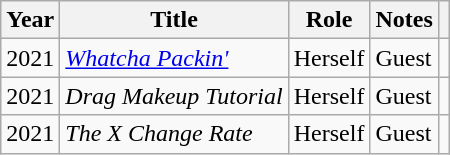<table class="wikitable plainrowheaders sortable">
<tr>
<th scope="col">Year</th>
<th scope="col">Title</th>
<th scope="col">Role</th>
<th scope="col">Notes</th>
<th style="text-align: center;" class="unsortable"></th>
</tr>
<tr>
<td>2021</td>
<td><em><a href='#'>Whatcha Packin'</a></em></td>
<td>Herself</td>
<td>Guest</td>
<td></td>
</tr>
<tr>
<td>2021</td>
<td><em>Drag Makeup Tutorial</em></td>
<td>Herself</td>
<td>Guest</td>
<td></td>
</tr>
<tr>
<td>2021</td>
<td><em>The X Change Rate</em></td>
<td>Herself</td>
<td>Guest</td>
<td style="text-align: center;"></td>
</tr>
</table>
